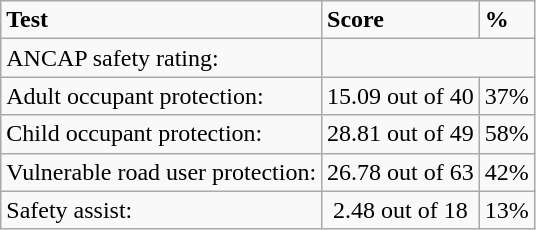<table class="wikitable">
<tr>
<td><strong>Test</strong></td>
<td><strong>Score</strong></td>
<td><strong>%</strong></td>
</tr>
<tr>
<td>ANCAP safety rating:</td>
<td style="text-align:center;" colspan="2"></td>
</tr>
<tr>
<td>Adult occupant protection:</td>
<td style="text-align:center;">15.09 out of 40</td>
<td>37%</td>
</tr>
<tr>
<td>Child occupant protection:</td>
<td style="text-align:center;">28.81 out of 49</td>
<td>58%</td>
</tr>
<tr>
<td>Vulnerable road user protection:</td>
<td style="text-align:center;">26.78 out of 63</td>
<td>42%</td>
</tr>
<tr>
<td>Safety assist:</td>
<td style="text-align:center;">2.48 out of 18</td>
<td>13%</td>
</tr>
</table>
